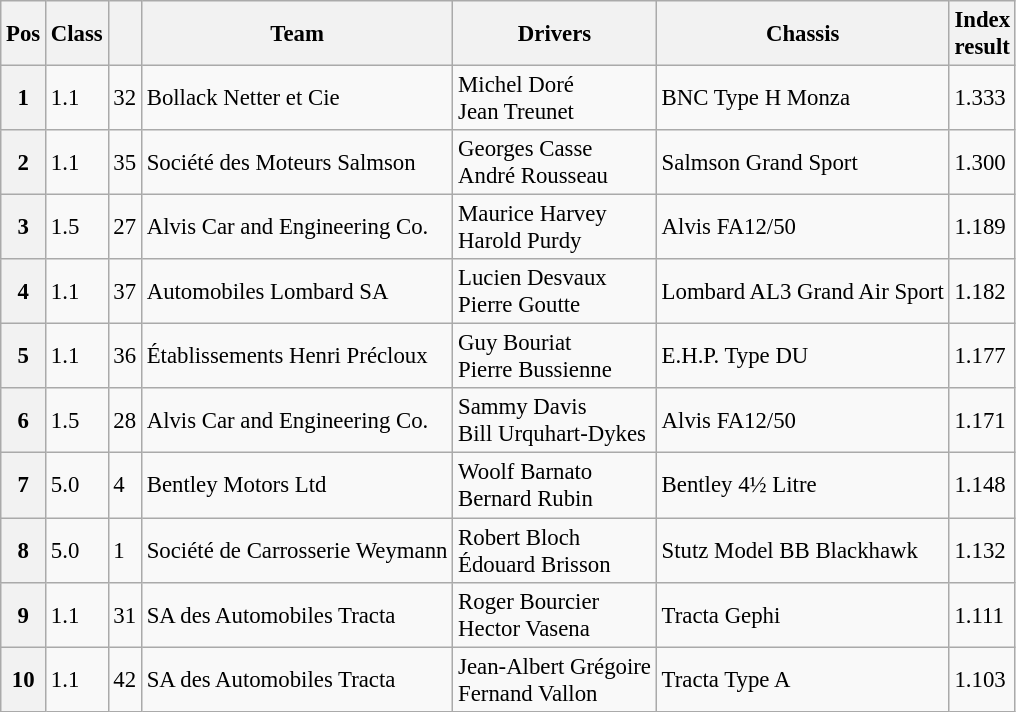<table class="wikitable" style="font-size: 95%;">
<tr>
<th>Pos</th>
<th>Class</th>
<th></th>
<th>Team</th>
<th>Drivers</th>
<th>Chassis</th>
<th>Index<br>result</th>
</tr>
<tr>
<th>1</th>
<td>1.1</td>
<td>32</td>
<td> Bollack Netter et Cie</td>
<td> Michel Doré<br> Jean Treunet</td>
<td>BNC Type H Monza</td>
<td>1.333</td>
</tr>
<tr>
<th>2</th>
<td>1.1</td>
<td>35</td>
<td> Société des Moteurs Salmson</td>
<td> Georges Casse<br> André Rousseau</td>
<td>Salmson Grand Sport</td>
<td>1.300</td>
</tr>
<tr>
<th>3</th>
<td>1.5</td>
<td>27</td>
<td> Alvis Car and Engineering Co.</td>
<td> Maurice Harvey<br> Harold Purdy</td>
<td>Alvis FA12/50</td>
<td>1.189</td>
</tr>
<tr>
<th>4</th>
<td>1.1</td>
<td>37</td>
<td> Automobiles Lombard SA</td>
<td> Lucien Desvaux<br> Pierre Goutte</td>
<td>Lombard AL3 Grand Air Sport</td>
<td>1.182</td>
</tr>
<tr>
<th>5</th>
<td>1.1</td>
<td>36</td>
<td> Établissements Henri Précloux</td>
<td> Guy Bouriat<br> Pierre Bussienne</td>
<td>E.H.P. Type DU</td>
<td>1.177</td>
</tr>
<tr>
<th>6</th>
<td>1.5</td>
<td>28</td>
<td> Alvis Car and Engineering Co.</td>
<td> Sammy Davis<br> Bill Urquhart-Dykes</td>
<td>Alvis FA12/50</td>
<td>1.171</td>
</tr>
<tr>
<th>7</th>
<td>5.0</td>
<td>4</td>
<td> Bentley Motors Ltd</td>
<td> Woolf Barnato<br> Bernard Rubin</td>
<td>Bentley 4½ Litre</td>
<td>1.148</td>
</tr>
<tr>
<th>8</th>
<td>5.0</td>
<td>1</td>
<td> Société de Carrosserie Weymann</td>
<td> Robert Bloch<br> Édouard Brisson</td>
<td>Stutz Model BB Blackhawk</td>
<td>1.132</td>
</tr>
<tr>
<th>9</th>
<td>1.1</td>
<td>31</td>
<td> SA des Automobiles Tracta</td>
<td> Roger Bourcier<br> Hector Vasena</td>
<td>Tracta Gephi</td>
<td>1.111</td>
</tr>
<tr>
<th>10</th>
<td>1.1</td>
<td>42</td>
<td> SA des Automobiles Tracta</td>
<td> Jean-Albert Grégoire<br> Fernand Vallon</td>
<td>Tracta Type A</td>
<td>1.103</td>
</tr>
</table>
